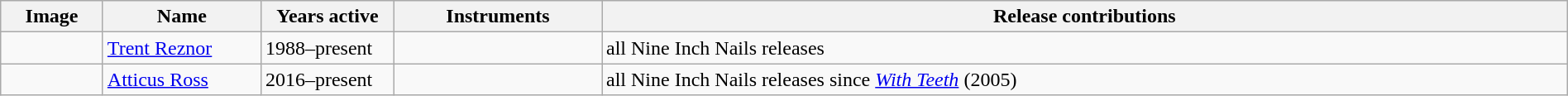<table class="wikitable" width="100%" border="1">
<tr>
<th width="75">Image</th>
<th width="120">Name</th>
<th width="100">Years active</th>
<th width="160">Instruments</th>
<th>Release contributions</th>
</tr>
<tr>
<td></td>
<td><a href='#'>Trent Reznor</a></td>
<td>1988–present</td>
<td></td>
<td>all Nine Inch Nails releases</td>
</tr>
<tr>
<td></td>
<td><a href='#'>Atticus Ross</a></td>
<td>2016–present </td>
<td></td>
<td>all Nine Inch Nails releases since <em><a href='#'>With Teeth</a></em> (2005)</td>
</tr>
</table>
